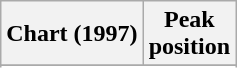<table class="wikitable sortable plainrowheaders">
<tr>
<th scope="col">Chart (1997)</th>
<th scope="col">Peak<br> position</th>
</tr>
<tr>
</tr>
<tr>
</tr>
<tr>
</tr>
<tr>
</tr>
<tr>
</tr>
</table>
